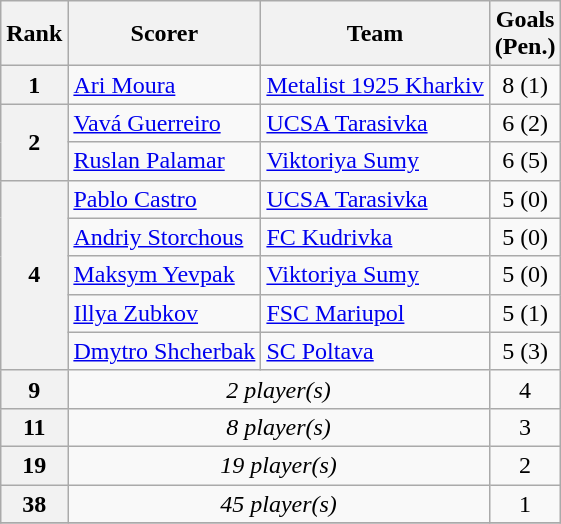<table class="wikitable">
<tr>
<th>Rank</th>
<th>Scorer</th>
<th>Team</th>
<th>Goals<br>(Pen.)</th>
</tr>
<tr>
<th align=center rowspan=1>1</th>
<td> <a href='#'>Ari Moura</a></td>
<td><a href='#'>Metalist 1925 Kharkiv</a></td>
<td align=center>8 (1)</td>
</tr>
<tr>
<th align=center rowspan=2>2</th>
<td> <a href='#'>Vavá Guerreiro</a></td>
<td><a href='#'>UCSA Tarasivka</a></td>
<td align=center>6 (2)</td>
</tr>
<tr>
<td><a href='#'>Ruslan Palamar</a></td>
<td><a href='#'>Viktoriya Sumy</a></td>
<td align=center>6 (5)</td>
</tr>
<tr>
<th align=center rowspan=5>4</th>
<td> <a href='#'>Pablo Castro</a></td>
<td><a href='#'>UCSA Tarasivka</a></td>
<td align=center>5 (0)</td>
</tr>
<tr>
<td><a href='#'>Andriy Storchous</a></td>
<td><a href='#'>FC Kudrivka</a></td>
<td align=center>5 (0)</td>
</tr>
<tr>
<td><a href='#'>Maksym Yevpak</a></td>
<td><a href='#'>Viktoriya Sumy</a></td>
<td align=center>5 (0)</td>
</tr>
<tr>
<td><a href='#'>Illya Zubkov</a></td>
<td><a href='#'>FSC Mariupol</a></td>
<td align=center>5 (1)</td>
</tr>
<tr>
<td><a href='#'>Dmytro Shcherbak</a></td>
<td><a href='#'>SC Poltava</a></td>
<td align=center>5 (3)</td>
</tr>
<tr>
<th align=center>9</th>
<td colspan=2 align=center><em>2 player(s)</em></td>
<td align=center>4</td>
</tr>
<tr>
<th align=center>11</th>
<td colspan=2 align=center><em>8 player(s)</em></td>
<td align=center>3</td>
</tr>
<tr>
<th align=center>19</th>
<td colspan=2 align=center><em>19 player(s)</em></td>
<td align=center>2</td>
</tr>
<tr>
<th align=center>38</th>
<td colspan=2 align=center><em>45 player(s)</em></td>
<td align=center>1</td>
</tr>
<tr>
</tr>
</table>
